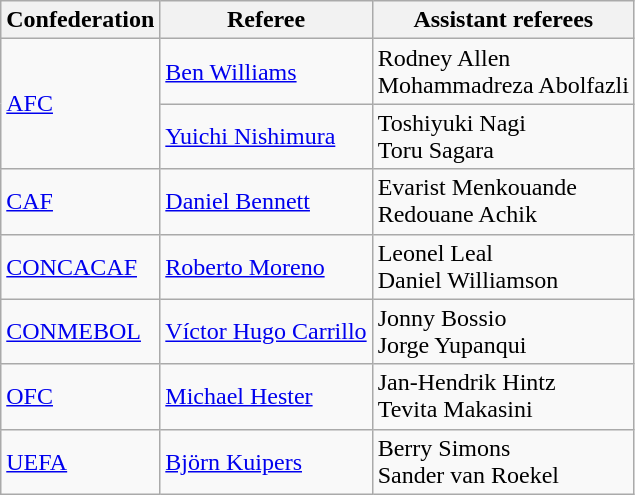<table class="wikitable">
<tr>
<th>Confederation</th>
<th>Referee</th>
<th>Assistant referees</th>
</tr>
<tr>
<td rowspan=2><a href='#'>AFC</a></td>
<td> <a href='#'>Ben Williams</a></td>
<td> Rodney Allen<br> Mohammadreza Abolfazli</td>
</tr>
<tr>
<td> <a href='#'>Yuichi Nishimura</a></td>
<td> Toshiyuki Nagi<br> Toru Sagara</td>
</tr>
<tr>
<td><a href='#'>CAF</a></td>
<td> <a href='#'>Daniel Bennett</a></td>
<td> Evarist Menkouande<br> Redouane Achik</td>
</tr>
<tr>
<td><a href='#'>CONCACAF</a></td>
<td> <a href='#'>Roberto Moreno</a></td>
<td> Leonel Leal<br> Daniel Williamson</td>
</tr>
<tr>
<td><a href='#'>CONMEBOL</a></td>
<td> <a href='#'>Víctor Hugo Carrillo</a></td>
<td> Jonny Bossio<br> Jorge Yupanqui</td>
</tr>
<tr>
<td><a href='#'>OFC</a></td>
<td> <a href='#'>Michael Hester</a></td>
<td> Jan-Hendrik Hintz<br> Tevita Makasini</td>
</tr>
<tr>
<td><a href='#'>UEFA</a></td>
<td> <a href='#'>Björn Kuipers</a></td>
<td> Berry Simons<br> Sander van Roekel</td>
</tr>
</table>
